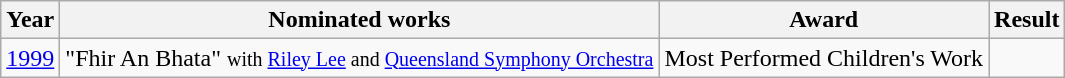<table class="wikitable">
<tr>
<th>Year</th>
<th>Nominated works</th>
<th>Award</th>
<th>Result</th>
</tr>
<tr>
<td><a href='#'>1999</a></td>
<td>"Fhir An Bhata" <small>with <a href='#'>Riley Lee</a> and <a href='#'>Queensland Symphony Orchestra</a></small></td>
<td>Most Performed Children's Work</td>
<td></td>
</tr>
</table>
